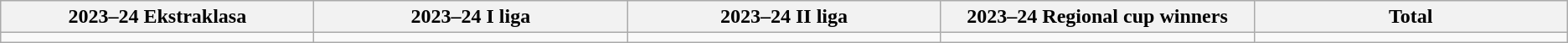<table class="wikitable">
<tr>
<th width="16.67%">2023–24 Ekstraklasa</th>
<th width="16.67%">2023–24 I liga</th>
<th width="16.67%">2023–24 II liga</th>
<th width="16.67%">2023–24 Regional cup winners</th>
<th width="16.67%">Total</th>
</tr>
<tr>
<td></td>
<td></td>
<td></td>
<td></td>
<td></td>
</tr>
</table>
